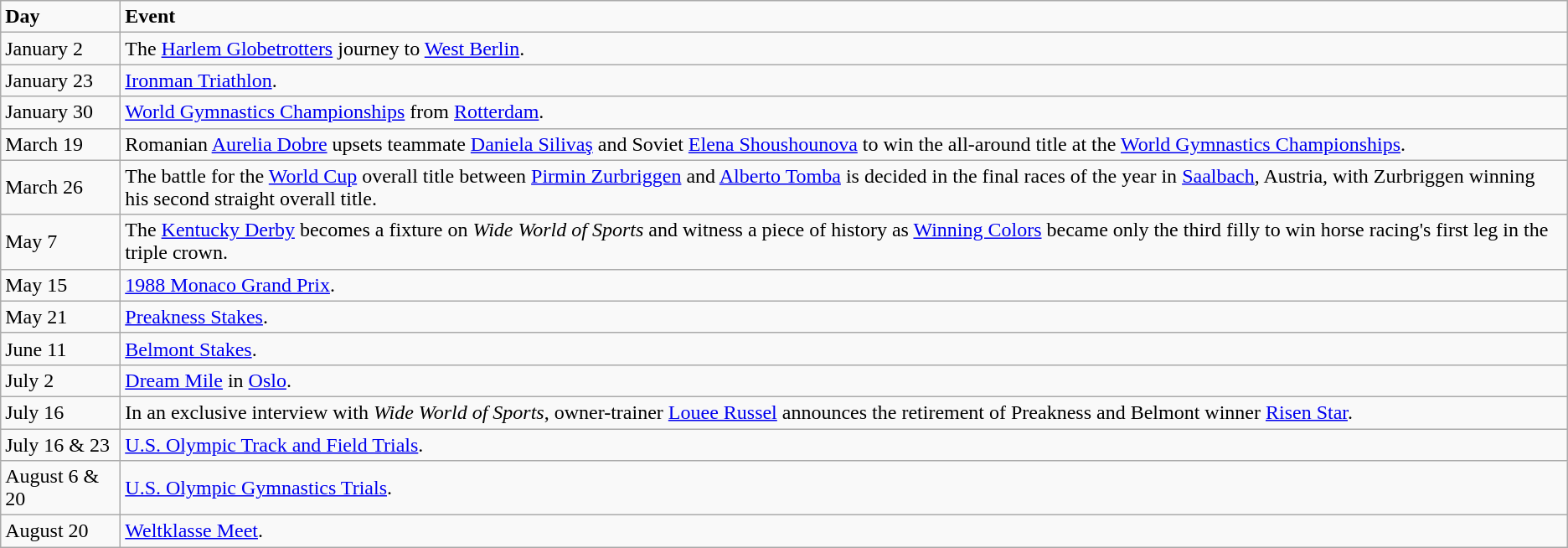<table class="wikitable">
<tr>
<td><strong>Day</strong></td>
<td><strong>Event</strong></td>
</tr>
<tr>
<td>January 2</td>
<td>The <a href='#'>Harlem Globetrotters</a> journey to <a href='#'>West Berlin</a>.</td>
</tr>
<tr>
<td>January 23</td>
<td><a href='#'>Ironman Triathlon</a>.</td>
</tr>
<tr>
<td>January 30</td>
<td><a href='#'>World Gymnastics Championships</a> from <a href='#'>Rotterdam</a>.</td>
</tr>
<tr>
<td>March 19</td>
<td>Romanian <a href='#'>Aurelia Dobre</a> upsets teammate <a href='#'>Daniela Silivaş</a> and Soviet <a href='#'>Elena Shoushounova</a> to win the all-around title at the <a href='#'>World Gymnastics Championships</a>.</td>
</tr>
<tr>
<td>March 26</td>
<td>The battle for the <a href='#'>World Cup</a> overall title between <a href='#'>Pirmin Zurbriggen</a> and <a href='#'>Alberto Tomba</a> is decided in the final races of the year in <a href='#'>Saalbach</a>, Austria, with Zurbriggen winning his second straight overall title.</td>
</tr>
<tr>
<td>May 7</td>
<td>The <a href='#'>Kentucky Derby</a> becomes a fixture on <em>Wide World of Sports</em> and witness a piece of history as <a href='#'>Winning Colors</a> became only the third filly to win horse racing's first leg in the triple crown.</td>
</tr>
<tr>
<td>May 15</td>
<td><a href='#'>1988 Monaco Grand Prix</a>.</td>
</tr>
<tr>
<td>May 21</td>
<td><a href='#'>Preakness Stakes</a>.</td>
</tr>
<tr>
<td>June 11</td>
<td><a href='#'>Belmont Stakes</a>.</td>
</tr>
<tr>
<td>July 2</td>
<td><a href='#'>Dream Mile</a> in <a href='#'>Oslo</a>.</td>
</tr>
<tr>
<td>July 16</td>
<td>In an exclusive interview with <em>Wide World of Sports</em>, owner-trainer <a href='#'>Louee Russel</a> announces the retirement of Preakness and Belmont winner <a href='#'>Risen Star</a>.</td>
</tr>
<tr>
<td>July 16 & 23</td>
<td><a href='#'>U.S. Olympic Track and Field Trials</a>.</td>
</tr>
<tr>
<td>August 6 & 20</td>
<td><a href='#'>U.S. Olympic Gymnastics Trials</a>.</td>
</tr>
<tr>
<td>August 20</td>
<td><a href='#'>Weltklasse Meet</a>.</td>
</tr>
</table>
